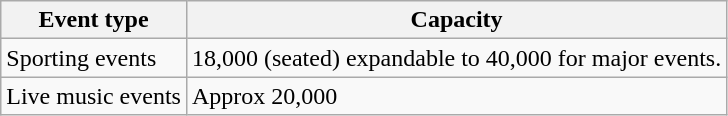<table class="wikitable">
<tr>
<th>Event type</th>
<th>Capacity</th>
</tr>
<tr>
<td>Sporting events</td>
<td>18,000 (seated) expandable to 40,000 for major events.</td>
</tr>
<tr>
<td>Live music events</td>
<td>Approx 20,000</td>
</tr>
</table>
